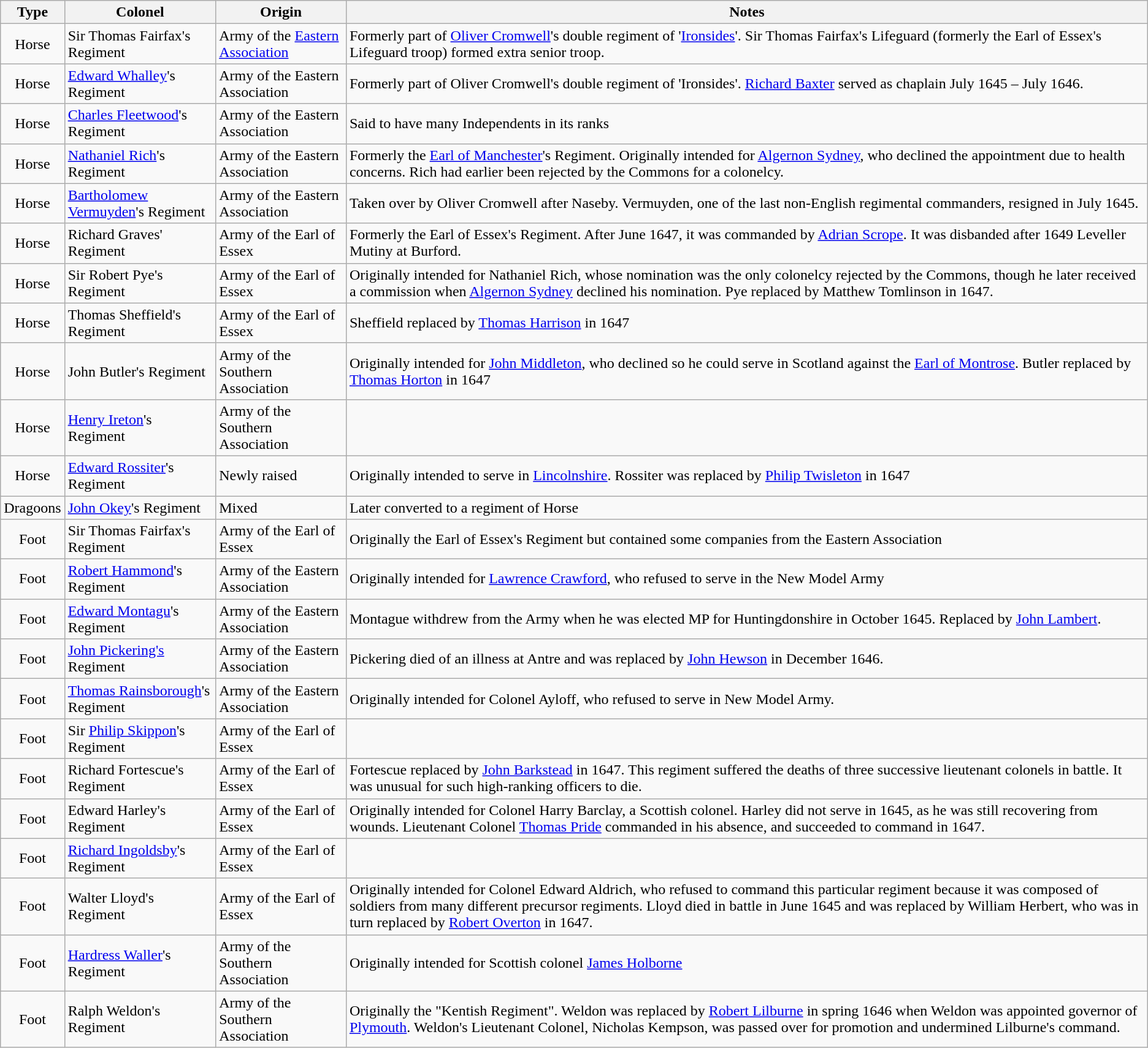<table class="wikitable">
<tr>
<th>Type</th>
<th>Colonel</th>
<th>Origin</th>
<th>Notes</th>
</tr>
<tr>
<td style="text-align:center;">Horse</td>
<td>Sir Thomas Fairfax's Regiment</td>
<td>Army of the <a href='#'>Eastern Association</a></td>
<td>Formerly part of <a href='#'>Oliver Cromwell</a>'s double regiment of '<a href='#'>Ironsides</a>'. Sir Thomas Fairfax's Lifeguard (formerly the Earl of Essex's Lifeguard troop) formed extra senior troop.</td>
</tr>
<tr>
<td style="text-align:center;">Horse</td>
<td><a href='#'>Edward Whalley</a>'s Regiment</td>
<td>Army of the Eastern Association</td>
<td>Formerly part of Oliver Cromwell's double regiment of 'Ironsides'. <a href='#'>Richard Baxter</a> served as chaplain July 1645 – July 1646.</td>
</tr>
<tr>
<td style="text-align:center;">Horse</td>
<td><a href='#'>Charles Fleetwood</a>'s Regiment</td>
<td>Army of the Eastern Association</td>
<td>Said to have many Independents in its ranks</td>
</tr>
<tr>
<td style="text-align:center;">Horse</td>
<td><a href='#'>Nathaniel Rich</a>'s Regiment</td>
<td>Army of the Eastern Association</td>
<td>Formerly the <a href='#'>Earl of Manchester</a>'s Regiment. Originally intended for <a href='#'>Algernon Sydney</a>, who declined the appointment due to health concerns. Rich had earlier been rejected by the Commons for a colonelcy.</td>
</tr>
<tr>
<td style="text-align:center;">Horse</td>
<td><a href='#'>Bartholomew Vermuyden</a>'s Regiment</td>
<td>Army of the Eastern Association</td>
<td>Taken over by Oliver Cromwell after Naseby. Vermuyden, one of the last non-English regimental commanders, resigned in July 1645.</td>
</tr>
<tr>
<td style="text-align:center;">Horse</td>
<td>Richard Graves' Regiment</td>
<td>Army of the Earl of Essex</td>
<td>Formerly the Earl of Essex's Regiment. After June 1647, it was commanded by <a href='#'>Adrian Scrope</a>. It was disbanded after 1649 Leveller Mutiny at Burford.</td>
</tr>
<tr>
<td style="text-align:center;">Horse</td>
<td>Sir Robert Pye's Regiment</td>
<td>Army of the Earl of Essex</td>
<td>Originally intended for Nathaniel Rich, whose nomination was the only colonelcy rejected by the Commons, though he later received a commission when <a href='#'>Algernon Sydney</a> declined his nomination. Pye replaced by Matthew Tomlinson in 1647.</td>
</tr>
<tr>
<td style="text-align:center;">Horse</td>
<td>Thomas Sheffield's Regiment</td>
<td>Army of the Earl of Essex</td>
<td>Sheffield replaced by <a href='#'>Thomas Harrison</a> in 1647</td>
</tr>
<tr>
<td style="text-align:center;">Horse</td>
<td>John Butler's Regiment</td>
<td>Army of the Southern Association</td>
<td>Originally intended for <a href='#'>John Middleton</a>, who declined so he could serve in Scotland against the <a href='#'>Earl of Montrose</a>. Butler replaced by <a href='#'>Thomas Horton</a> in 1647</td>
</tr>
<tr>
<td style="text-align:center;">Horse</td>
<td><a href='#'>Henry Ireton</a>'s Regiment</td>
<td>Army of the Southern Association</td>
<td></td>
</tr>
<tr>
<td style="text-align:center;">Horse</td>
<td><a href='#'>Edward Rossiter</a>'s Regiment</td>
<td>Newly raised</td>
<td>Originally intended to serve in <a href='#'>Lincolnshire</a>. Rossiter was replaced by <a href='#'>Philip Twisleton</a> in 1647</td>
</tr>
<tr>
<td style="text-align:center;">Dragoons</td>
<td><a href='#'>John Okey</a>'s Regiment</td>
<td>Mixed</td>
<td>Later converted to a regiment of Horse</td>
</tr>
<tr>
<td style="text-align:center;">Foot</td>
<td>Sir Thomas Fairfax's Regiment</td>
<td>Army of the Earl of Essex</td>
<td>Originally the Earl of Essex's Regiment but contained some companies from the Eastern Association</td>
</tr>
<tr>
<td style="text-align:center;">Foot</td>
<td><a href='#'>Robert Hammond</a>'s Regiment</td>
<td>Army of the Eastern Association</td>
<td>Originally intended for <a href='#'>Lawrence Crawford</a>, who refused to serve in the New Model Army</td>
</tr>
<tr>
<td style="text-align:center;">Foot</td>
<td><a href='#'>Edward Montagu</a>'s Regiment</td>
<td>Army of the Eastern Association</td>
<td>Montague withdrew from the Army when he was elected MP for Huntingdonshire in October 1645. Replaced by <a href='#'>John Lambert</a>.</td>
</tr>
<tr>
<td style="text-align:center;">Foot</td>
<td><a href='#'>John Pickering's</a> Regiment</td>
<td>Army of the Eastern Association</td>
<td>Pickering died of an illness at Antre and was replaced by <a href='#'>John Hewson</a> in December 1646.</td>
</tr>
<tr>
<td style="text-align:center;">Foot</td>
<td><a href='#'>Thomas Rainsborough</a>'s Regiment</td>
<td>Army of the Eastern Association</td>
<td>Originally intended for Colonel Ayloff, who refused to serve in New Model Army.</td>
</tr>
<tr>
<td style="text-align:center;">Foot</td>
<td>Sir <a href='#'>Philip Skippon</a>'s Regiment</td>
<td>Army of the Earl of Essex</td>
<td></td>
</tr>
<tr>
<td style="text-align:center;">Foot</td>
<td>Richard Fortescue's Regiment</td>
<td>Army of the Earl of Essex</td>
<td>Fortescue replaced by <a href='#'>John Barkstead</a> in 1647. This regiment suffered the deaths of three successive lieutenant colonels in battle. It was unusual for such high-ranking officers to die.</td>
</tr>
<tr>
<td style="text-align:center;">Foot</td>
<td>Edward Harley's Regiment</td>
<td>Army of the Earl of Essex</td>
<td>Originally intended for Colonel Harry Barclay, a Scottish colonel. Harley did not serve in 1645, as he was still recovering from wounds. Lieutenant Colonel <a href='#'>Thomas Pride</a> commanded in his absence, and succeeded to command in 1647.</td>
</tr>
<tr>
<td style="text-align:center;">Foot</td>
<td><a href='#'>Richard Ingoldsby</a>'s Regiment</td>
<td>Army of the Earl of Essex</td>
<td></td>
</tr>
<tr>
<td style="text-align:center;">Foot</td>
<td>Walter Lloyd's Regiment</td>
<td>Army of the Earl of Essex</td>
<td>Originally intended for Colonel Edward Aldrich, who refused to command this particular regiment because it was composed of soldiers from many different precursor regiments. Lloyd died in battle in June 1645 and was replaced by William Herbert, who was in turn replaced by <a href='#'>Robert Overton</a> in 1647.</td>
</tr>
<tr>
<td style="text-align:center;">Foot</td>
<td><a href='#'>Hardress Waller</a>'s Regiment</td>
<td>Army of the Southern Association</td>
<td>Originally intended for Scottish colonel <a href='#'>James Holborne</a></td>
</tr>
<tr>
<td style="text-align:center;">Foot</td>
<td>Ralph Weldon's Regiment</td>
<td>Army of the Southern Association</td>
<td>Originally the "Kentish Regiment". Weldon was replaced by <a href='#'>Robert Lilburne</a> in spring 1646 when Weldon was appointed governor of <a href='#'>Plymouth</a>. Weldon's Lieutenant Colonel, Nicholas Kempson, was passed over for promotion and undermined Lilburne's command.</td>
</tr>
</table>
